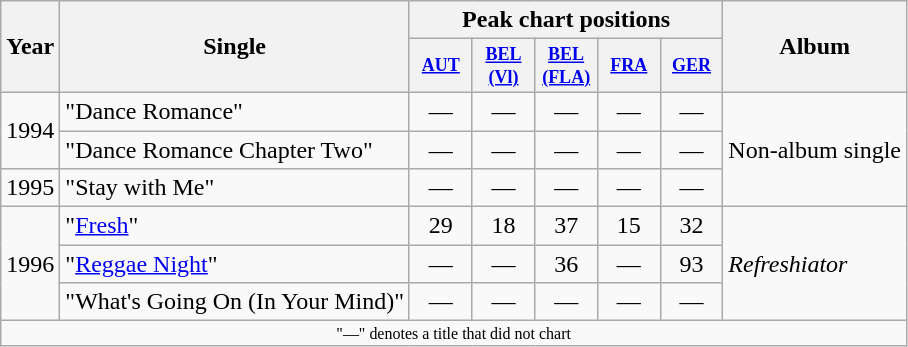<table class="wikitable" style="text-align:center;">
<tr>
<th rowspan="2">Year</th>
<th rowspan="2">Single</th>
<th colspan="5">Peak chart positions</th>
<th rowspan="2">Album</th>
</tr>
<tr style="font-size:smaller;">
<th style="width:3em;font-size:90%"><a href='#'>AUT</a><br></th>
<th style="width:3em;font-size:90%"><a href='#'>BEL<br>(Vl)</a><br></th>
<th style="width:3em;font-size:90%"><a href='#'>BEL (FLA)</a><br></th>
<th style="width:3em;font-size:90%"><a href='#'>FRA</a><br></th>
<th style="width:3em;font-size:90%"><a href='#'>GER</a><br></th>
</tr>
<tr>
<td rowspan=2>1994</td>
<td style="text-align:left;">"Dance Romance"</td>
<td>—</td>
<td>—</td>
<td>—</td>
<td>—</td>
<td>—</td>
<td style="text-align:left;" rowspan="3">Non-album single</td>
</tr>
<tr>
<td style="text-align:left;">"Dance Romance Chapter Two"</td>
<td>—</td>
<td>—</td>
<td>—</td>
<td>—</td>
<td>—</td>
</tr>
<tr>
<td rowspan=1>1995</td>
<td style="text-align:left;">"Stay with Me"</td>
<td>—</td>
<td>—</td>
<td>—</td>
<td>—</td>
<td>—</td>
</tr>
<tr>
<td rowspan=3>1996</td>
<td style="text-align:left;">"<a href='#'>Fresh</a>"</td>
<td>29</td>
<td>18</td>
<td>37</td>
<td>15</td>
<td>32</td>
<td style="text-align:left;" rowspan="3"><em>Refreshiator</em></td>
</tr>
<tr>
<td style="text-align:left;">"<a href='#'>Reggae Night</a>"</td>
<td>—</td>
<td>—</td>
<td>36</td>
<td>—</td>
<td>93</td>
</tr>
<tr>
<td style="text-align:left;">"What's Going On (In Your Mind)"</td>
<td>—</td>
<td>—</td>
<td>—</td>
<td>—</td>
<td>—</td>
</tr>
<tr>
<td colspan="15" style="font-size:8pt">"—" denotes a title that did not chart</td>
</tr>
</table>
